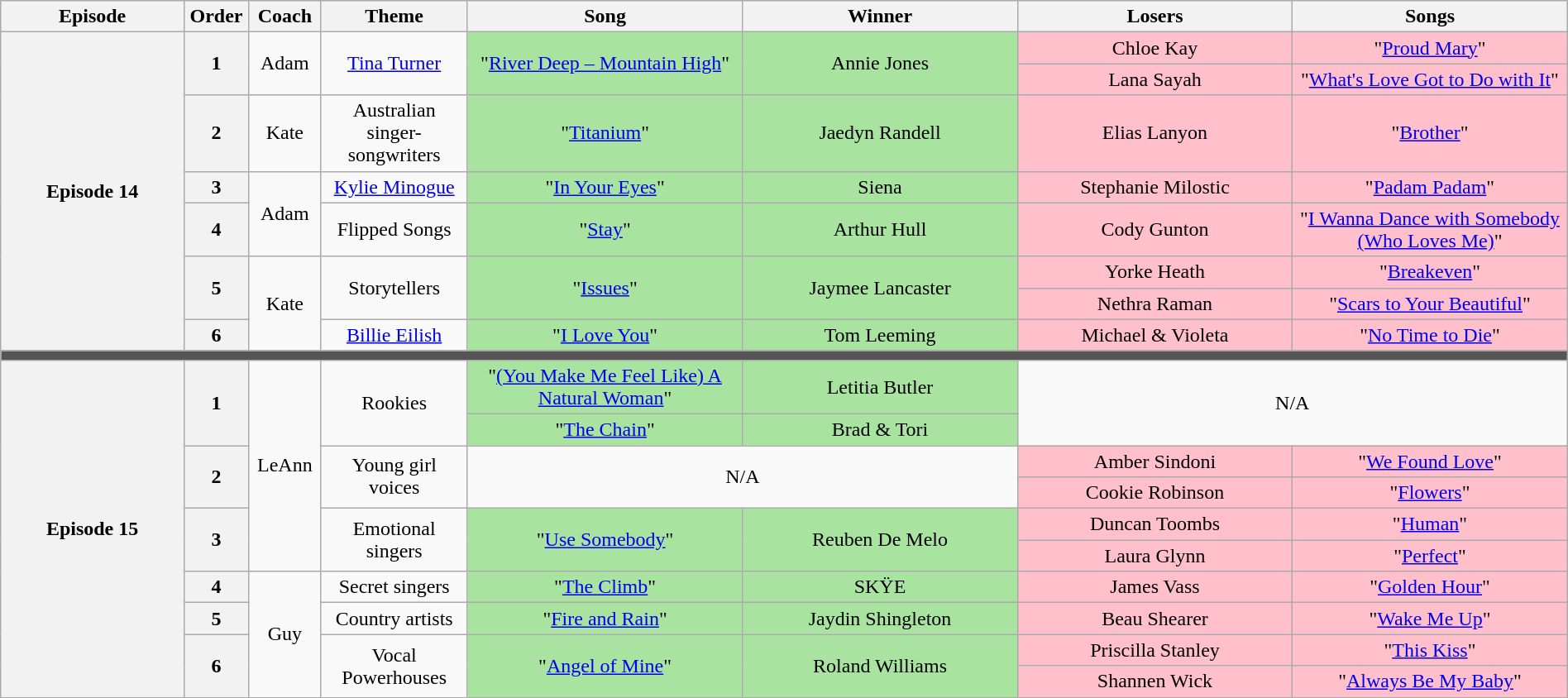<table class="wikitable" style="text-align: center; width: 100%">
<tr>
<th style="width:10%">Episode</th>
<th style="width:01%">Order</th>
<th style="width:03%">Coach</th>
<th style="width:08%">Theme</th>
<th style="width:15%">Song</th>
<th style="width:15%">Winner</th>
<th style="width:15%">Losers</th>
<th style="width:15%">Songs</th>
</tr>
<tr>
<th scope="row" rowspan="8">Episode 14<br></th>
<th rowspan="2">1</th>
<td rowspan="2">Adam</td>
<td rowspan="2"><a href='#'>Tina Turner</a></td>
<td rowspan="2" bgcolor="#A8E4A0">"<a href='#'>River Deep – Mountain High</a>"</td>
<td rowspan="2"  bgcolor="#A8E4A0">Annie Jones</td>
<td bgcolor="pink">Chloe Kay</td>
<td bgcolor="pink">"<a href='#'>Proud Mary</a>"</td>
</tr>
<tr>
<td bgcolor="pink">Lana Sayah</td>
<td bgcolor="pink">"<a href='#'>What's Love Got to Do with It</a>"</td>
</tr>
<tr>
<th>2</th>
<td>Kate</td>
<td>Australian singer-songwriters</td>
<td bgcolor="#A8E4A0">"<a href='#'>Titanium</a>"</td>
<td bgcolor="#A8E4A0">Jaedyn Randell</td>
<td bgcolor="pink">Elias Lanyon</td>
<td bgcolor="pink">"<a href='#'>Brother</a>"</td>
</tr>
<tr>
<th rowspan="1">3</th>
<td rowspan="2">Adam</td>
<td rowspan="1"><a href='#'>Kylie Minogue</a></td>
<td rowspan="1" bgcolor="#A8E4A0">"<a href='#'>In Your Eyes</a>"</td>
<td rowspan="1"  bgcolor="#A8E4A0">Siena</td>
<td bgcolor="pink">Stephanie Milostic</td>
<td bgcolor="pink">"<a href='#'>Padam Padam</a>"</td>
</tr>
<tr>
<th rowspan="1">4</th>
<td rowspan="1">Flipped Songs</td>
<td rowspan="1" bgcolor="#A8E4A0">"<a href='#'>Stay</a>"</td>
<td rowspan="1"  bgcolor="#A8E4A0">Arthur Hull</td>
<td bgcolor="pink">Cody Gunton</td>
<td bgcolor="pink">"<a href='#'>I Wanna Dance with Somebody (Who Loves Me)</a>"</td>
</tr>
<tr>
<th rowspan="2">5</th>
<td rowspan="3">Kate</td>
<td rowspan="2">Storytellers</td>
<td rowspan="2" bgcolor="#A8E4A0">"<a href='#'>Issues</a>"</td>
<td rowspan="2"  bgcolor="#A8E4A0">Jaymee Lancaster</td>
<td bgcolor="pink">Yorke Heath</td>
<td bgcolor="pink">"<a href='#'>Breakeven</a>"</td>
</tr>
<tr>
<td bgcolor="pink">Nethra Raman</td>
<td bgcolor="pink">"<a href='#'>Scars to Your Beautiful</a>"</td>
</tr>
<tr>
<th rowspan="1">6</th>
<td rowspan="1"><a href='#'>Billie Eilish</a></td>
<td rowspan="1" bgcolor="#A8E4A0">"<a href='#'>I Love You</a>"</td>
<td rowspan="1"  bgcolor="#A8E4A0">Tom Leeming</td>
<td bgcolor="pink">Michael & Violeta</td>
<td bgcolor="pink">"<a href='#'>No Time to Die</a>"</td>
</tr>
<tr>
<th colspan="10" style="background:#555;"></th>
</tr>
<tr>
<th rowspan="21" scope="row">Episode 15<br></th>
<th rowspan="2">1</th>
<td rowspan="6">LeAnn</td>
<td rowspan="2">Rookies</td>
<td rowspan="1" bgcolor="#A8E4A0">"<a href='#'>(You Make Me Feel Like) A Natural Woman</a>"</td>
<td rowspan="1"  bgcolor="#A8E4A0">Letitia Butler</td>
<td colspan="2" rowspan="2">N/A</td>
</tr>
<tr>
<td rowspan="1"  bgcolor="#A8E4A0">"<a href='#'>The Chain</a>"</td>
<td rowspan="1"  bgcolor="#A8E4A0">Brad & Tori</td>
</tr>
<tr>
<th rowspan="2">2</th>
<td rowspan="2">Young girl voices</td>
<td colspan="2" rowspan="2">N/A</td>
<td bgcolor="pink">Amber Sindoni</td>
<td bgcolor="pink">"<a href='#'>We Found Love</a>"</td>
</tr>
<tr>
<td bgcolor="pink">Cookie Robinson</td>
<td bgcolor="pink">"<a href='#'>Flowers</a>"</td>
</tr>
<tr>
<th rowspan="2">3</th>
<td rowspan="2">Emotional singers</td>
<td rowspan="2" bgcolor="#A8E4A0">"<a href='#'>Use Somebody</a>"</td>
<td rowspan="2" bgcolor="#A8E4A0">Reuben De Melo</td>
<td bgcolor="pink">Duncan Toombs</td>
<td bgcolor="pink">"<a href='#'>Human</a>"</td>
</tr>
<tr>
<td bgcolor="pink">Laura Glynn</td>
<td bgcolor="pink">"<a href='#'>Perfect</a>"</td>
</tr>
<tr>
<th>4</th>
<td rowspan="4">Guy</td>
<td>Secret singers</td>
<td bgcolor="#A8E4A0">"<a href='#'>The Climb</a>"</td>
<td bgcolor="#A8E4A0">SKŸE</td>
<td bgcolor="pink">James Vass</td>
<td bgcolor="pink">"<a href='#'>Golden Hour</a>"</td>
</tr>
<tr>
<th>5</th>
<td>Country artists</td>
<td bgcolor="#A8E4A0">"<a href='#'>Fire and Rain</a>"</td>
<td bgcolor="#A8E4A0">Jaydin Shingleton</td>
<td bgcolor="pink">Beau Shearer</td>
<td bgcolor="pink">"<a href='#'>Wake Me Up</a>"</td>
</tr>
<tr>
<th rowspan="2">6</th>
<td rowspan="2">Vocal Powerhouses</td>
<td rowspan="2" bgcolor="#A8E4A0">"<a href='#'>Angel of Mine</a>"</td>
<td rowspan="2" bgcolor="#A8E4A0">Roland Williams</td>
<td bgcolor="pink">Priscilla Stanley</td>
<td bgcolor="pink">"<a href='#'>This Kiss</a>"</td>
</tr>
<tr>
<td bgcolor="pink">Shannen Wick</td>
<td bgcolor="pink">"<a href='#'>Always Be My Baby</a>"</td>
</tr>
</table>
